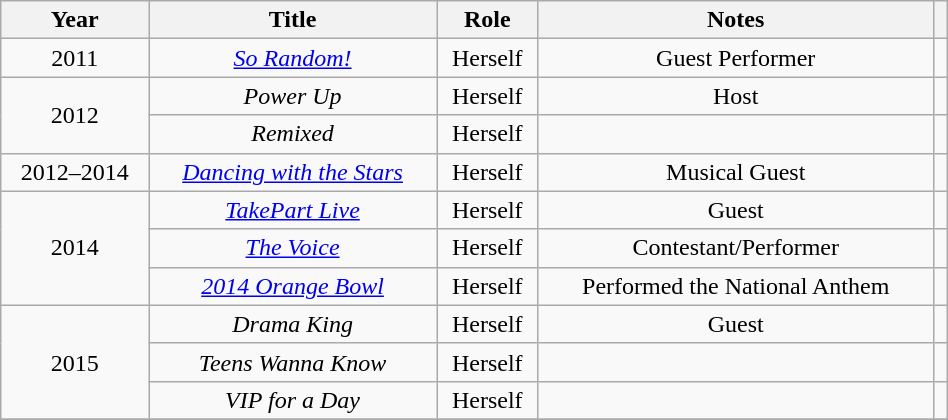<table class="wikitable sortable plainrowheaders" style="text-align:center; width:50%">
<tr>
<th>Year</th>
<th>Title</th>
<th>Role</th>
<th>Notes</th>
<th></th>
</tr>
<tr>
<td>2011</td>
<td><em><a href='#'>So Random!</a></em></td>
<td>Herself</td>
<td>Guest Performer</td>
<td></td>
</tr>
<tr>
<td rowspan="2">2012</td>
<td><em>Power Up</em></td>
<td>Herself</td>
<td>Host</td>
<td></td>
</tr>
<tr>
<td><em>Remixed</em></td>
<td>Herself</td>
<td></td>
<td></td>
</tr>
<tr>
<td>2012–2014</td>
<td><em><a href='#'>Dancing with the Stars</a></em></td>
<td>Herself</td>
<td>Musical Guest</td>
<td></td>
</tr>
<tr>
<td rowspan="3">2014</td>
<td><em><a href='#'>TakePart Live</a></em></td>
<td>Herself</td>
<td>Guest</td>
<td></td>
</tr>
<tr>
<td><em><a href='#'>The Voice</a></em></td>
<td>Herself</td>
<td>Contestant/Performer</td>
<td></td>
</tr>
<tr>
<td><em><a href='#'>2014 Orange Bowl</a></em></td>
<td>Herself</td>
<td>Performed the National Anthem</td>
<td></td>
</tr>
<tr>
<td rowspan="3">2015</td>
<td><em>Drama King</em></td>
<td>Herself</td>
<td>Guest</td>
<td></td>
</tr>
<tr>
<td><em>Teens Wanna Know</em></td>
<td>Herself</td>
<td></td>
<td></td>
</tr>
<tr>
<td><em>VIP for a Day</em></td>
<td>Herself</td>
<td></td>
<td></td>
</tr>
<tr>
</tr>
</table>
